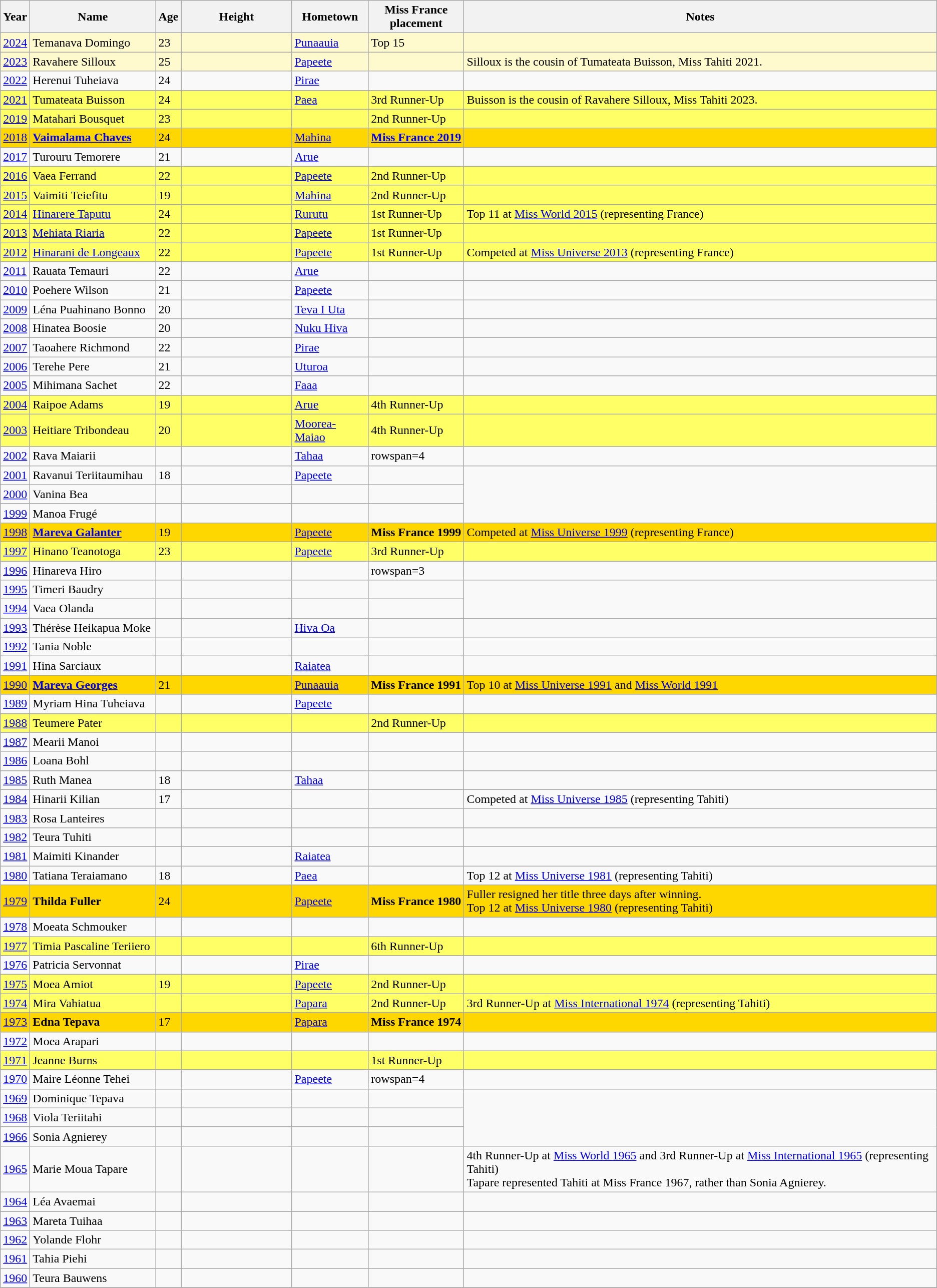<table class="wikitable">
<tr>
<th>Year</th>
<th width=160px>Name</th>
<th>Age</th>
<th width=140px>Height</th>
<th>Hometown</th>
<th width=120px>Miss France placement</th>
<th>Notes</th>
</tr>
<tr bgcolor=#FFFACD>
<td><a href='#'>2024</a></td>
<td>Temanava Domingo</td>
<td>23</td>
<td></td>
<td><a href='#'>Punaauia</a></td>
<td>Top 15</td>
<td></td>
</tr>
<tr bgcolor=#FFFACD>
<td><a href='#'>2023</a></td>
<td>Ravahere Silloux</td>
<td>25</td>
<td></td>
<td><a href='#'>Papeete</a></td>
<td></td>
<td>Silloux is the cousin of Tumateata Buisson, Miss Tahiti 2021.</td>
</tr>
<tr>
<td><a href='#'>2022</a></td>
<td>Herenui Tuheiava</td>
<td>24</td>
<td></td>
<td><a href='#'>Pirae</a></td>
<td></td>
<td></td>
</tr>
<tr bgcolor=#FFFF66>
<td><a href='#'>2021</a></td>
<td>Tumateata Buisson</td>
<td>24</td>
<td></td>
<td><a href='#'>Paea</a></td>
<td>3rd Runner-Up</td>
<td>Buisson is the cousin of Ravahere Silloux, Miss Tahiti 2023.</td>
</tr>
<tr bgcolor=#FFFF66>
<td><a href='#'>2019</a></td>
<td>Matahari Bousquet</td>
<td>23</td>
<td></td>
<td></td>
<td>2nd Runner-Up</td>
<td></td>
</tr>
<tr bgcolor=gold>
<td><a href='#'>2018</a></td>
<td><strong><a href='#'>Vaimalama Chaves</a></strong></td>
<td>24</td>
<td></td>
<td><a href='#'>Mahina</a></td>
<td><strong><a href='#'>Miss France 2019</a></strong></td>
<td></td>
</tr>
<tr>
<td><a href='#'>2017</a></td>
<td>Turouru Temorere</td>
<td>21</td>
<td></td>
<td><a href='#'>Arue</a></td>
<td></td>
<td></td>
</tr>
<tr bgcolor=#FFFF66>
<td><a href='#'>2016</a></td>
<td>Vaea Ferrand</td>
<td>22</td>
<td></td>
<td><a href='#'>Papeete</a></td>
<td>2nd Runner-Up</td>
<td></td>
</tr>
<tr bgcolor=#FFFF66>
<td><a href='#'>2015</a></td>
<td>Vaimiti Teiefitu</td>
<td>19</td>
<td></td>
<td><a href='#'>Mahina</a></td>
<td>2nd Runner-Up</td>
<td></td>
</tr>
<tr bgcolor=#FFFF66>
<td><a href='#'>2014</a></td>
<td><a href='#'>Hinarere Taputu</a></td>
<td>24</td>
<td></td>
<td><a href='#'>Rurutu</a></td>
<td>1st Runner-Up</td>
<td>Top 11 at <a href='#'>Miss World 2015</a> (representing France)</td>
</tr>
<tr bgcolor=#FFFF66>
<td><a href='#'>2013</a></td>
<td><a href='#'>Mehiata Riaria</a></td>
<td>22</td>
<td></td>
<td><a href='#'>Papeete</a></td>
<td>1st Runner-Up</td>
<td></td>
</tr>
<tr bgcolor=#FFFF66>
<td><a href='#'>2012</a></td>
<td><a href='#'>Hinarani de Longeaux</a></td>
<td>22</td>
<td></td>
<td><a href='#'>Papeete</a></td>
<td>1st Runner-Up</td>
<td>Competed at <a href='#'>Miss Universe 2013</a> (representing France)</td>
</tr>
<tr>
<td><a href='#'>2011</a></td>
<td>Rauata Temauri</td>
<td>22</td>
<td></td>
<td><a href='#'>Arue</a></td>
<td></td>
<td></td>
</tr>
<tr>
<td><a href='#'>2010</a></td>
<td>Poehere Wilson</td>
<td>21</td>
<td></td>
<td><a href='#'>Papeete</a></td>
<td></td>
<td></td>
</tr>
<tr>
<td><a href='#'>2009</a></td>
<td>Léna Puahinano Bonno</td>
<td>20</td>
<td></td>
<td><a href='#'>Teva I Uta</a></td>
<td></td>
<td></td>
</tr>
<tr>
<td><a href='#'>2008</a></td>
<td>Hinatea Boosie</td>
<td>20</td>
<td></td>
<td><a href='#'>Nuku Hiva</a></td>
<td></td>
<td></td>
</tr>
<tr>
<td><a href='#'>2007</a></td>
<td>Taoahere Richmond</td>
<td>22</td>
<td></td>
<td><a href='#'>Pirae</a></td>
<td></td>
<td></td>
</tr>
<tr>
<td><a href='#'>2006</a></td>
<td>Terehe Pere</td>
<td>21</td>
<td></td>
<td><a href='#'>Uturoa</a></td>
<td></td>
<td></td>
</tr>
<tr>
<td><a href='#'>2005</a></td>
<td>Mihimana Sachet</td>
<td>22</td>
<td></td>
<td><a href='#'>Faaa</a></td>
<td></td>
<td></td>
</tr>
<tr bgcolor=#FFFF66>
<td><a href='#'>2004</a></td>
<td>Raipoe Adams</td>
<td>19</td>
<td></td>
<td><a href='#'>Arue</a></td>
<td>4th Runner-Up</td>
<td></td>
</tr>
<tr bgcolor=#FFFF66>
<td><a href='#'>2003</a></td>
<td>Heitiare Tribondeau</td>
<td>20</td>
<td></td>
<td><a href='#'>Moorea-Maiao</a></td>
<td>4th Runner-Up</td>
<td></td>
</tr>
<tr>
<td><a href='#'>2002</a></td>
<td>Rava Maiarii</td>
<td></td>
<td></td>
<td><a href='#'>Tahaa</a></td>
<td>rowspan=4 </td>
<td></td>
</tr>
<tr>
<td><a href='#'>2001</a></td>
<td>Ravanui Teriitaumihau</td>
<td>18</td>
<td></td>
<td><a href='#'>Papeete</a></td>
<td></td>
</tr>
<tr>
<td><a href='#'>2000</a></td>
<td>Vanina Bea</td>
<td></td>
<td></td>
<td></td>
<td></td>
</tr>
<tr>
<td><a href='#'>1999</a></td>
<td>Manoa Frugé</td>
<td></td>
<td></td>
<td></td>
<td></td>
</tr>
<tr bgcolor=gold>
<td><a href='#'>1998</a></td>
<td><strong><a href='#'>Mareva Galanter</a></strong></td>
<td>19</td>
<td></td>
<td><a href='#'>Papeete</a></td>
<td><strong>Miss France 1999</strong></td>
<td>Competed at <a href='#'>Miss Universe 1999</a> (representing France)</td>
</tr>
<tr bgcolor=#FFFF66>
<td><a href='#'>1997</a></td>
<td>Hinano Teanotoga</td>
<td>23</td>
<td></td>
<td><a href='#'>Papeete</a></td>
<td>3rd Runner-Up</td>
<td></td>
</tr>
<tr>
<td><a href='#'>1996</a></td>
<td>Hinareva Hiro</td>
<td></td>
<td></td>
<td></td>
<td>rowspan=3 </td>
<td></td>
</tr>
<tr>
<td><a href='#'>1995</a></td>
<td>Timeri Baudry</td>
<td></td>
<td></td>
<td></td>
<td></td>
</tr>
<tr>
<td><a href='#'>1994</a></td>
<td>Vaea Olanda</td>
<td></td>
<td></td>
<td></td>
<td></td>
</tr>
<tr>
<td><a href='#'>1993</a></td>
<td>Thérèse Heikapua Moke</td>
<td></td>
<td></td>
<td><a href='#'>Hiva Oa</a></td>
<td></td>
<td></td>
</tr>
<tr>
<td><a href='#'>1992</a></td>
<td>Tania Noble</td>
<td></td>
<td></td>
<td></td>
<td></td>
<td></td>
</tr>
<tr>
<td><a href='#'>1991</a></td>
<td>Hina Sarciaux</td>
<td></td>
<td></td>
<td><a href='#'>Raiatea</a></td>
<td></td>
<td></td>
</tr>
<tr bgcolor=gold>
<td><a href='#'>1990</a></td>
<td><strong><a href='#'>Mareva Georges</a></strong></td>
<td>21</td>
<td></td>
<td><a href='#'>Punaauia</a></td>
<td><strong>Miss France 1991</strong></td>
<td>Top 10 at <a href='#'>Miss Universe 1991</a> and <a href='#'>Miss World 1991</a></td>
</tr>
<tr>
<td><a href='#'>1989</a></td>
<td>Myriam Hina Tuheiava</td>
<td></td>
<td></td>
<td><a href='#'>Papeete</a></td>
<td></td>
<td></td>
</tr>
<tr bgcolor=#FFFF66>
<td><a href='#'>1988</a></td>
<td>Teumere Pater</td>
<td></td>
<td></td>
<td></td>
<td>2nd Runner-Up</td>
<td></td>
</tr>
<tr>
<td><a href='#'>1987</a></td>
<td>Mearii Manoi</td>
<td></td>
<td></td>
<td></td>
<td></td>
<td></td>
</tr>
<tr>
<td><a href='#'>1986</a></td>
<td>Loana Bohl</td>
<td></td>
<td></td>
<td></td>
<td></td>
<td></td>
</tr>
<tr>
<td><a href='#'>1985</a></td>
<td>Ruth Manea</td>
<td>18</td>
<td></td>
<td><a href='#'>Tahaa</a></td>
<td></td>
<td></td>
</tr>
<tr>
<td><a href='#'>1984</a></td>
<td>Hinarii Kilian</td>
<td>17</td>
<td></td>
<td></td>
<td></td>
<td>Competed at <a href='#'>Miss Universe 1985</a> (representing Tahiti)</td>
</tr>
<tr>
<td><a href='#'>1983</a></td>
<td>Rosa Lanteires</td>
<td></td>
<td></td>
<td></td>
<td></td>
<td></td>
</tr>
<tr>
<td><a href='#'>1982</a></td>
<td>Teura Tuhiti</td>
<td></td>
<td></td>
<td></td>
<td></td>
<td></td>
</tr>
<tr>
<td><a href='#'>1981</a></td>
<td>Maimiti Kinander</td>
<td></td>
<td></td>
<td><a href='#'>Raiatea</a></td>
<td></td>
<td></td>
</tr>
<tr>
<td><a href='#'>1980</a></td>
<td>Tatiana Teraiamano</td>
<td>18</td>
<td></td>
<td><a href='#'>Paea</a></td>
<td></td>
<td>Top 12 at <a href='#'>Miss Universe 1981</a> (representing Tahiti)</td>
</tr>
<tr bgcolor=gold>
<td><a href='#'>1979</a></td>
<td><strong>Thilda Fuller</strong></td>
<td>24</td>
<td></td>
<td><a href='#'>Papeete</a></td>
<td><strong>Miss France 1980</strong></td>
<td>Fuller resigned her title three days after winning.<br>Top 12 at <a href='#'>Miss Universe 1980</a> (representing Tahiti)</td>
</tr>
<tr>
<td><a href='#'>1978</a></td>
<td>Moeata Schmouker</td>
<td></td>
<td></td>
<td></td>
<td></td>
<td></td>
</tr>
<tr bgcolor=#FFFF66>
<td><a href='#'>1977</a></td>
<td>Timia Pascaline Teriiero</td>
<td></td>
<td></td>
<td></td>
<td>6th Runner-Up</td>
<td></td>
</tr>
<tr>
<td><a href='#'>1976</a></td>
<td>Patricia Servonnat</td>
<td></td>
<td></td>
<td><a href='#'>Pirae</a></td>
<td></td>
<td></td>
</tr>
<tr bgcolor=#FFFF66>
<td><a href='#'>1975</a></td>
<td>Moea Amiot</td>
<td>19</td>
<td></td>
<td><a href='#'>Papeete</a></td>
<td>2nd Runner-Up</td>
<td></td>
</tr>
<tr bgcolor=#FFFF66>
<td><a href='#'>1974</a></td>
<td>Mira Vahiatua</td>
<td></td>
<td></td>
<td><a href='#'>Papara</a></td>
<td>2nd Runner-Up</td>
<td>3rd Runner-Up at <a href='#'>Miss International 1974</a> (representing Tahiti)</td>
</tr>
<tr bgcolor=gold>
<td><a href='#'>1973</a></td>
<td><strong>Edna Tepava</strong></td>
<td>17</td>
<td></td>
<td><a href='#'>Papara</a></td>
<td><strong>Miss France 1974</strong></td>
<td></td>
</tr>
<tr>
<td><a href='#'>1972</a></td>
<td>Moea Arapari</td>
<td></td>
<td></td>
<td></td>
<td></td>
<td></td>
</tr>
<tr bgcolor=#FFFF66>
<td><a href='#'>1971</a></td>
<td>Jeanne Burns</td>
<td></td>
<td></td>
<td></td>
<td>1st Runner-Up</td>
<td></td>
</tr>
<tr>
<td><a href='#'>1970</a></td>
<td>Maire Léonne Tehei</td>
<td></td>
<td></td>
<td><a href='#'>Papeete</a></td>
<td>rowspan=4 </td>
<td></td>
</tr>
<tr>
<td><a href='#'>1969</a></td>
<td>Dominique Tepava</td>
<td></td>
<td></td>
<td></td>
<td></td>
</tr>
<tr>
<td><a href='#'>1968</a></td>
<td>Viola Teriitahi</td>
<td></td>
<td></td>
<td></td>
<td></td>
</tr>
<tr>
<td><a href='#'>1966</a></td>
<td>Sonia Agnierey</td>
<td></td>
<td></td>
<td></td>
<td></td>
</tr>
<tr>
<td><a href='#'>1965</a></td>
<td>Marie Moua Tapare</td>
<td></td>
<td></td>
<td></td>
<td></td>
<td>4th Runner-Up at <a href='#'>Miss World 1965</a> and 3rd Runner-Up at <a href='#'>Miss International 1965</a> (representing Tahiti)<br>Tapare represented Tahiti at Miss France 1967, rather than Sonia Agnierey.</td>
</tr>
<tr>
<td><a href='#'>1964</a></td>
<td>Léa Avaemai</td>
<td></td>
<td></td>
<td></td>
<td></td>
<td></td>
</tr>
<tr>
<td><a href='#'>1963</a></td>
<td>Mareta Tuihaa</td>
<td></td>
<td></td>
<td></td>
<td></td>
<td></td>
</tr>
<tr>
<td><a href='#'>1962</a></td>
<td>Yolande Flohr</td>
<td></td>
<td></td>
<td></td>
<td></td>
<td></td>
</tr>
<tr>
<td><a href='#'>1961</a></td>
<td>Tahia Piehi</td>
<td></td>
<td></td>
<td></td>
<td></td>
<td></td>
</tr>
<tr>
<td><a href='#'>1960</a></td>
<td>Teura Bauwens</td>
<td></td>
<td></td>
<td></td>
<td></td>
<td></td>
</tr>
<tr>
</tr>
</table>
